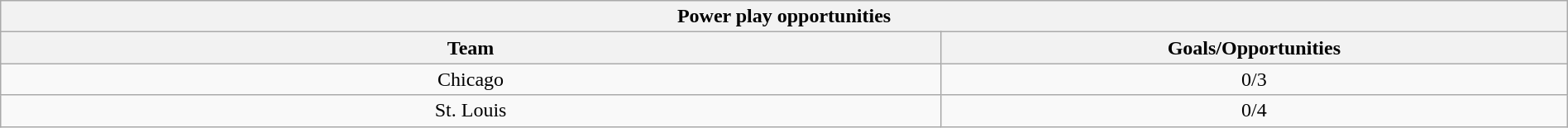<table class="wikitable" style="width:100%;text-align: center;">
<tr>
<th colspan=2>Power play opportunities</th>
</tr>
<tr>
<th style="width:60%;">Team</th>
<th style="width:40%;">Goals/Opportunities</th>
</tr>
<tr>
<td>Chicago</td>
<td>0/3</td>
</tr>
<tr>
<td>St. Louis</td>
<td>0/4</td>
</tr>
</table>
